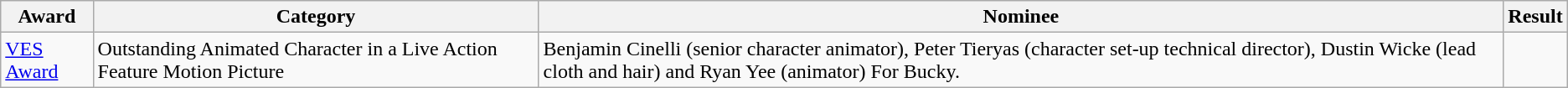<table class="wikitable sortable">
<tr>
<th>Award</th>
<th>Category</th>
<th>Nominee</th>
<th>Result</th>
</tr>
<tr>
<td rowspan="2"><a href='#'>VES Award</a></td>
<td>Outstanding Animated Character in a Live Action Feature Motion Picture</td>
<td>Benjamin Cinelli (senior character animator), Peter Tieryas (character set-up technical director), Dustin Wicke (lead cloth and hair) and Ryan Yee (animator) For Bucky.</td>
<td></td>
</tr>
</table>
